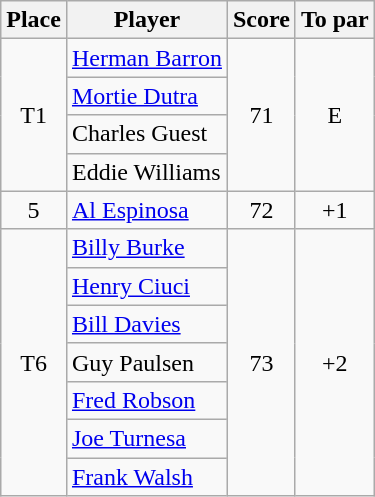<table class=wikitable>
<tr>
<th>Place</th>
<th>Player</th>
<th>Score</th>
<th>To par</th>
</tr>
<tr>
<td rowspan=4 align=center>T1</td>
<td> <a href='#'>Herman Barron</a></td>
<td rowspan=4 align=center>71</td>
<td rowspan=4 align=center>E</td>
</tr>
<tr>
<td> <a href='#'>Mortie Dutra</a></td>
</tr>
<tr>
<td> Charles Guest</td>
</tr>
<tr>
<td> Eddie Williams</td>
</tr>
<tr>
<td align=center>5</td>
<td> <a href='#'>Al Espinosa</a></td>
<td align=center>72</td>
<td align=center>+1</td>
</tr>
<tr>
<td rowspan=7 align=center>T6</td>
<td> <a href='#'>Billy Burke</a></td>
<td rowspan=7 align=center>73</td>
<td rowspan=7 align=center>+2</td>
</tr>
<tr>
<td> <a href='#'>Henry Ciuci</a></td>
</tr>
<tr>
<td> <a href='#'>Bill Davies</a></td>
</tr>
<tr>
<td> Guy Paulsen</td>
</tr>
<tr>
<td> <a href='#'>Fred Robson</a></td>
</tr>
<tr>
<td> <a href='#'>Joe Turnesa</a></td>
</tr>
<tr>
<td> <a href='#'>Frank Walsh</a></td>
</tr>
</table>
